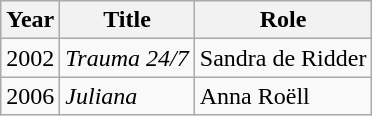<table class="wikitable">
<tr>
<th>Year</th>
<th>Title</th>
<th>Role</th>
</tr>
<tr>
<td>2002</td>
<td><em>Trauma 24/7</em></td>
<td>Sandra de Ridder</td>
</tr>
<tr>
<td>2006</td>
<td><em>Juliana</em></td>
<td>Anna Roëll</td>
</tr>
</table>
